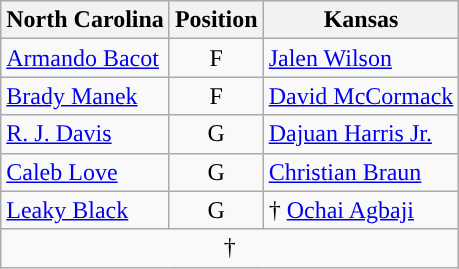<table class="wikitable">
<tr>
<th>North Carolina</th>
<th colspan="2">Position</th>
<th>Kansas</th>
</tr>
<tr>
<td><a href='#'>Armando Bacot</a></td>
<td colspan=2 style="text-align:center">F</td>
<td><a href='#'>Jalen Wilson</a></td>
</tr>
<tr>
<td><a href='#'>Brady Manek</a></td>
<td colspan=2 style="text-align:center">F</td>
<td><a href='#'>David McCormack</a></td>
</tr>
<tr>
<td><a href='#'>R. J. Davis</a></td>
<td colspan=2 style="text-align:center">G</td>
<td><a href='#'>Dajuan Harris Jr.</a></td>
</tr>
<tr>
<td><a href='#'>Caleb Love</a></td>
<td colspan=2 style="text-align:center">G</td>
<td><a href='#'>Christian Braun</a></td>
</tr>
<tr>
<td><a href='#'>Leaky Black</a></td>
<td colspan=2 style="text-align:center">G</td>
<td>† <a href='#'>Ochai Agbaji</a></td>
</tr>
<tr>
<td colspan="5" align=center>† </td>
</tr>
</table>
